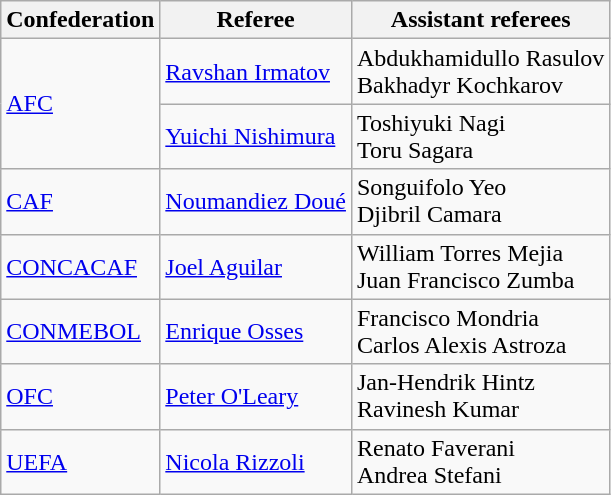<table class="wikitable">
<tr>
<th>Confederation</th>
<th>Referee</th>
<th>Assistant referees</th>
</tr>
<tr>
<td rowspan=2><a href='#'>AFC</a></td>
<td> <a href='#'>Ravshan Irmatov</a></td>
<td> Abdukhamidullo Rasulov <br>  Bakhadyr Kochkarov</td>
</tr>
<tr>
<td> <a href='#'>Yuichi Nishimura</a></td>
<td> Toshiyuki Nagi <br>  Toru Sagara</td>
</tr>
<tr>
<td><a href='#'>CAF</a></td>
<td> <a href='#'>Noumandiez Doué</a></td>
<td> Songuifolo Yeo <br>  Djibril Camara</td>
</tr>
<tr>
<td><a href='#'>CONCACAF</a></td>
<td> <a href='#'>Joel Aguilar</a></td>
<td> William Torres Mejia <br>  Juan Francisco Zumba</td>
</tr>
<tr>
<td><a href='#'>CONMEBOL</a></td>
<td> <a href='#'>Enrique Osses</a></td>
<td> Francisco Mondria <br>  Carlos Alexis Astroza</td>
</tr>
<tr>
<td><a href='#'>OFC</a></td>
<td> <a href='#'>Peter O'Leary</a></td>
<td> Jan-Hendrik Hintz <br>  Ravinesh Kumar</td>
</tr>
<tr>
<td><a href='#'>UEFA</a></td>
<td> <a href='#'>Nicola Rizzoli</a></td>
<td> Renato Faverani <br>  Andrea Stefani</td>
</tr>
</table>
